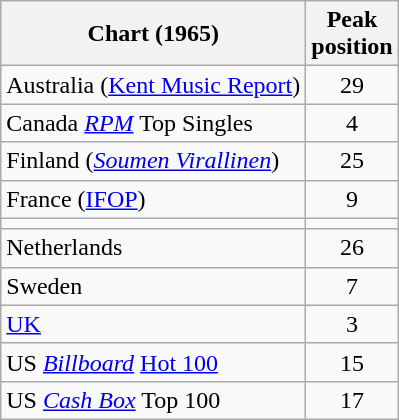<table class="wikitable sortable">
<tr>
<th>Chart (1965)</th>
<th>Peak<br>position</th>
</tr>
<tr>
<td>Australia (<a href='#'>Kent Music Report</a>)</td>
<td style="text-align:center;">29</td>
</tr>
<tr>
<td>Canada <em><a href='#'>RPM</a></em> Top Singles</td>
<td style="text-align:center;">4</td>
</tr>
<tr>
<td>Finland (<a href='#'><em>Soumen Virallinen</em></a>)</td>
<td style="text-align:center;">25</td>
</tr>
<tr>
<td>France (<a href='#'>IFOP</a>)</td>
<td align="center">9</td>
</tr>
<tr>
<td></td>
</tr>
<tr>
<td>Netherlands</td>
<td style="text-align:center;">26</td>
</tr>
<tr>
<td>Sweden</td>
<td style="text-align:center;">7</td>
</tr>
<tr>
<td><a href='#'>UK</a></td>
<td style="text-align:center;">3</td>
</tr>
<tr>
<td>US <em><a href='#'>Billboard</a></em> <a href='#'>Hot 100</a></td>
<td style="text-align:center;">15</td>
</tr>
<tr>
<td>US <a href='#'><em>Cash Box</em></a> Top 100</td>
<td align="center">17</td>
</tr>
</table>
